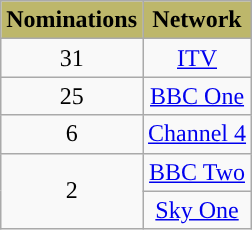<table class="wikitable" style="text-align:center;">
<tr>
<th style="background:#BDB76B;">Nominations</th>
<th style="background:#BDB76B;">Network</th>
</tr>
<tr>
<td>31</td>
<td><a href='#'>ITV</a></td>
</tr>
<tr>
<td>25</td>
<td><a href='#'>BBC One</a></td>
</tr>
<tr>
<td>6</td>
<td><a href='#'>Channel 4</a></td>
</tr>
<tr>
<td rowspan="2">2</td>
<td><a href='#'>BBC Two</a></td>
</tr>
<tr>
<td><a href='#'>Sky One</a></td>
</tr>
</table>
